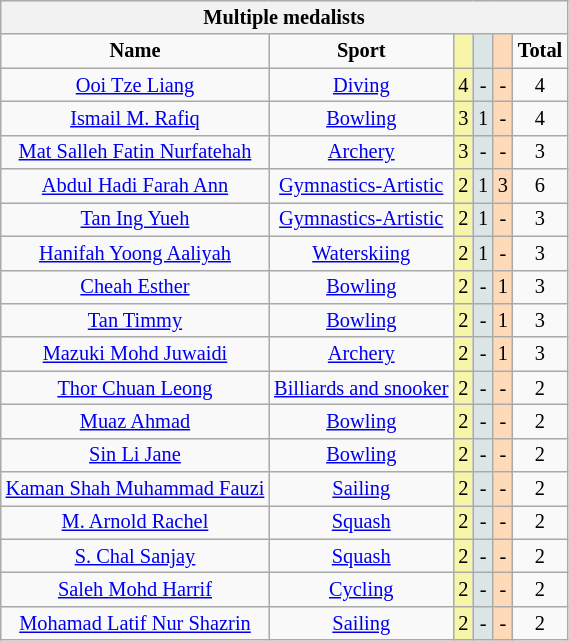<table class="wikitable" style="font-size:85%">
<tr style="background:#efefef;">
<th colspan=6>Multiple medalists</th>
</tr>
<tr align=center>
<td><strong>Name</strong></td>
<td><strong>Sport</strong></td>
<td bgcolor=#f7f6a8></td>
<td bgcolor=#dce5e5></td>
<td bgcolor=#ffdab9></td>
<td><strong>Total</strong></td>
</tr>
<tr align=center>
<td><a href='#'>Ooi Tze Liang</a></td>
<td><a href='#'>Diving</a></td>
<td style="background:#f7f6a8;">4</td>
<td style="background:#dce5e5;">-</td>
<td style="background:#ffdab9;">-</td>
<td>4</td>
</tr>
<tr align=center>
<td><a href='#'>Ismail M. Rafiq</a></td>
<td><a href='#'>Bowling</a></td>
<td style="background:#f7f6a8;">3</td>
<td style="background:#dce5e5;">1</td>
<td style="background:#ffdab9;">-</td>
<td>4</td>
</tr>
<tr align=center>
<td><a href='#'>Mat Salleh Fatin Nurfatehah</a></td>
<td><a href='#'>Archery</a></td>
<td style="background:#f7f6a8;">3</td>
<td style="background:#dce5e5;">-</td>
<td style="background:#ffdab9;">-</td>
<td>3</td>
</tr>
<tr align=center>
<td><a href='#'>Abdul Hadi Farah Ann</a></td>
<td><a href='#'>Gymnastics-Artistic</a></td>
<td style="background:#f7f6a8;">2</td>
<td style="background:#dce5e5;">1</td>
<td style="background:#ffdab9;">3</td>
<td>6</td>
</tr>
<tr align=center>
<td><a href='#'>Tan Ing Yueh</a></td>
<td><a href='#'>Gymnastics-Artistic</a></td>
<td style="background:#f7f6a8;">2</td>
<td style="background:#dce5e5;">1</td>
<td style="background:#ffdab9;">-</td>
<td>3</td>
</tr>
<tr align=center>
<td><a href='#'>Hanifah Yoong Aaliyah</a></td>
<td><a href='#'>Waterskiing</a></td>
<td style="background:#f7f6a8;">2</td>
<td style="background:#dce5e5;">1</td>
<td style="background:#ffdab9;">-</td>
<td>3</td>
</tr>
<tr align=center>
<td><a href='#'>Cheah Esther</a></td>
<td><a href='#'>Bowling</a></td>
<td style="background:#f7f6a8;">2</td>
<td style="background:#dce5e5;">-</td>
<td style="background:#ffdab9;">1</td>
<td>3</td>
</tr>
<tr align=center>
<td><a href='#'>Tan Timmy</a></td>
<td><a href='#'>Bowling</a></td>
<td style="background:#f7f6a8;">2</td>
<td style="background:#dce5e5;">-</td>
<td style="background:#ffdab9;">1</td>
<td>3</td>
</tr>
<tr align=center>
<td><a href='#'>Mazuki Mohd Juwaidi</a></td>
<td><a href='#'>Archery</a></td>
<td style="background:#f7f6a8;">2</td>
<td style="background:#dce5e5;">-</td>
<td style="background:#ffdab9;">1</td>
<td>3</td>
</tr>
<tr align=center>
<td><a href='#'>Thor Chuan Leong</a></td>
<td><a href='#'>Billiards and snooker</a></td>
<td style="background:#f7f6a8;">2</td>
<td style="background:#dce5e5;">-</td>
<td style="background:#ffdab9;">-</td>
<td>2</td>
</tr>
<tr align=center>
<td><a href='#'>Muaz Ahmad</a></td>
<td><a href='#'>Bowling</a></td>
<td style="background:#f7f6a8;">2</td>
<td style="background:#dce5e5;">-</td>
<td style="background:#ffdab9;">-</td>
<td>2</td>
</tr>
<tr align=center>
<td><a href='#'>Sin Li Jane</a></td>
<td><a href='#'>Bowling</a></td>
<td style="background:#f7f6a8;">2</td>
<td style="background:#dce5e5;">-</td>
<td style="background:#ffdab9;">-</td>
<td>2</td>
</tr>
<tr align=center>
<td><a href='#'>Kaman Shah Muhammad Fauzi</a></td>
<td><a href='#'>Sailing</a></td>
<td style="background:#f7f6a8;">2</td>
<td style="background:#dce5e5;">-</td>
<td style="background:#ffdab9;">-</td>
<td>2</td>
</tr>
<tr align=center>
<td><a href='#'>M. Arnold Rachel</a></td>
<td><a href='#'>Squash</a></td>
<td style="background:#f7f6a8;">2</td>
<td style="background:#dce5e5;">-</td>
<td style="background:#ffdab9;">-</td>
<td>2</td>
</tr>
<tr align=center>
<td><a href='#'>S. Chal Sanjay</a></td>
<td><a href='#'>Squash</a></td>
<td style="background:#f7f6a8;">2</td>
<td style="background:#dce5e5;">-</td>
<td style="background:#ffdab9;">-</td>
<td>2</td>
</tr>
<tr align=center>
<td><a href='#'>Saleh Mohd Harrif</a></td>
<td><a href='#'>Cycling</a></td>
<td style="background:#f7f6a8;">2</td>
<td style="background:#dce5e5;">-</td>
<td style="background:#ffdab9;">-</td>
<td>2</td>
</tr>
<tr align=center>
<td><a href='#'>Mohamad Latif Nur Shazrin</a></td>
<td><a href='#'>Sailing</a></td>
<td style="background:#f7f6a8;">2</td>
<td style="background:#dce5e5;">-</td>
<td style="background:#ffdab9;">-</td>
<td>2</td>
</tr>
</table>
